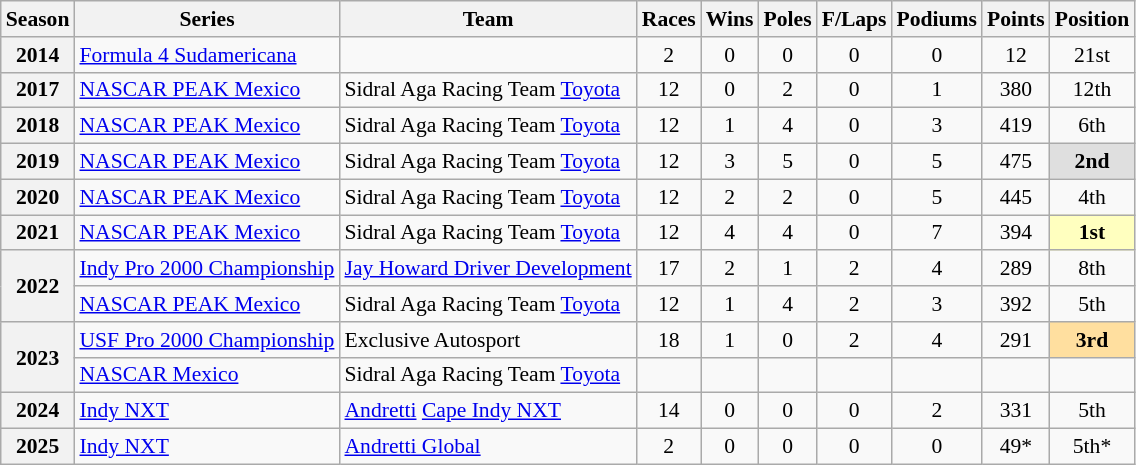<table class="wikitable" style="font-size: 90%; text-align:center">
<tr>
<th>Season</th>
<th>Series</th>
<th>Team</th>
<th>Races</th>
<th>Wins</th>
<th>Poles</th>
<th>F/Laps</th>
<th>Podiums</th>
<th>Points</th>
<th>Position</th>
</tr>
<tr>
<th>2014</th>
<td align=left><a href='#'>Formula 4 Sudamericana</a></td>
<td align=left></td>
<td>2</td>
<td>0</td>
<td>0</td>
<td>0</td>
<td>0</td>
<td>12</td>
<td>21st</td>
</tr>
<tr>
<th>2017</th>
<td align=left nowrap><a href='#'>NASCAR PEAK Mexico</a></td>
<td align=left nowrap>Sidral Aga Racing Team <a href='#'>Toyota</a></td>
<td>12</td>
<td>0</td>
<td>2</td>
<td>0</td>
<td>1</td>
<td>380</td>
<td>12th</td>
</tr>
<tr>
<th>2018</th>
<td align=left><a href='#'>NASCAR PEAK Mexico</a></td>
<td align=left>Sidral Aga Racing Team <a href='#'>Toyota</a></td>
<td>12</td>
<td>1</td>
<td>4</td>
<td>0</td>
<td>3</td>
<td>419</td>
<td>6th</td>
</tr>
<tr>
<th>2019</th>
<td align=left><a href='#'>NASCAR PEAK Mexico</a></td>
<td align=left>Sidral Aga Racing Team <a href='#'>Toyota</a></td>
<td>12</td>
<td>3</td>
<td>5</td>
<td>0</td>
<td>5</td>
<td>475</td>
<td style="background:#DFDFDF;"><strong>2nd</strong></td>
</tr>
<tr>
<th>2020</th>
<td align=left><a href='#'>NASCAR PEAK Mexico</a></td>
<td align=left>Sidral Aga Racing Team <a href='#'>Toyota</a></td>
<td>12</td>
<td>2</td>
<td>2</td>
<td>0</td>
<td>5</td>
<td>445</td>
<td>4th</td>
</tr>
<tr>
<th>2021</th>
<td align=left><a href='#'>NASCAR PEAK Mexico</a></td>
<td align=left>Sidral Aga Racing Team <a href='#'>Toyota</a></td>
<td>12</td>
<td>4</td>
<td>4</td>
<td>0</td>
<td>7</td>
<td>394</td>
<td style="background:#FFFFBF;"><strong>1st</strong></td>
</tr>
<tr>
<th rowspan="2">2022</th>
<td align=left nowrap><a href='#'>Indy Pro 2000 Championship</a></td>
<td align=left nowrap><a href='#'>Jay Howard Driver Development</a></td>
<td>17</td>
<td>2</td>
<td>1</td>
<td>2</td>
<td>4</td>
<td>289</td>
<td>8th</td>
</tr>
<tr>
<td align=left><a href='#'>NASCAR PEAK Mexico</a></td>
<td align=left>Sidral Aga Racing Team <a href='#'>Toyota</a></td>
<td>12</td>
<td>1</td>
<td>4</td>
<td>2</td>
<td>3</td>
<td>392</td>
<td>5th</td>
</tr>
<tr>
<th rowspan="2">2023</th>
<td align="left"><a href='#'>USF Pro 2000 Championship</a></td>
<td align="left">Exclusive Autosport</td>
<td>18</td>
<td>1</td>
<td>0</td>
<td>2</td>
<td>4</td>
<td>291</td>
<td style="background:#FFDF9F;"><strong>3rd</strong></td>
</tr>
<tr>
<td align=left><a href='#'>NASCAR Mexico</a></td>
<td align=left>Sidral Aga Racing Team <a href='#'>Toyota</a></td>
<td></td>
<td></td>
<td></td>
<td></td>
<td></td>
<td></td>
<td></td>
</tr>
<tr>
<th>2024</th>
<td align=left><a href='#'>Indy NXT</a></td>
<td align=left><a href='#'>Andretti</a> <a href='#'>Cape Indy NXT</a></td>
<td>14</td>
<td>0</td>
<td>0</td>
<td>0</td>
<td>2</td>
<td>331</td>
<td>5th</td>
</tr>
<tr>
<th>2025</th>
<td align=left><a href='#'>Indy NXT</a></td>
<td align=left><a href='#'>Andretti Global</a></td>
<td>2</td>
<td>0</td>
<td>0</td>
<td>0</td>
<td>0</td>
<td>49*</td>
<td>5th*</td>
</tr>
</table>
